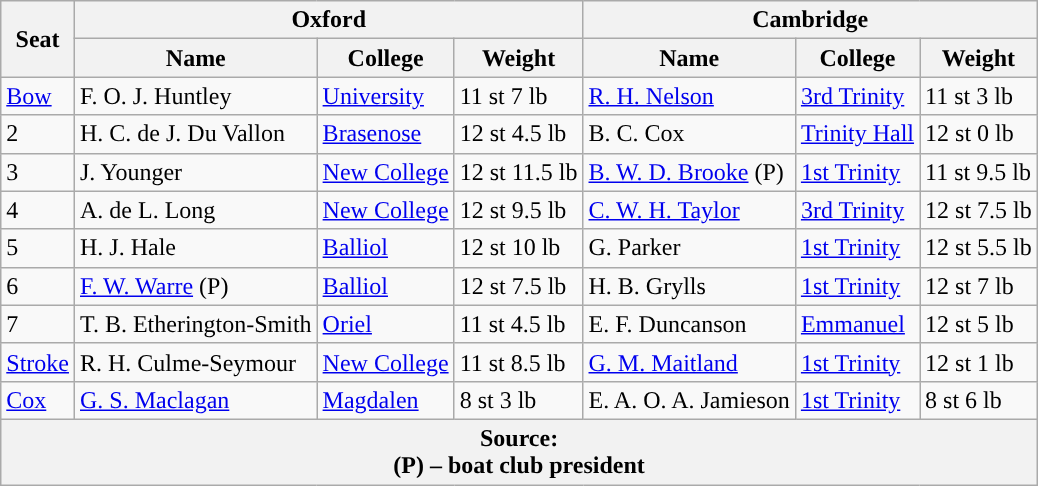<table class="wikitable">
<tr>
<th rowspan="2" scope="col">Seat</th>
<th colspan="3" scope="col">Oxford <br> </th>
<th colspan="3" scope="col">Cambridge <br> </th>
</tr>
<tr>
<th>Name</th>
<th>College</th>
<th>Weight</th>
<th>Name</th>
<th>College</th>
<th>Weight</th>
</tr>
<tr>
<td><a href='#'>Bow</a></td>
<td>F. O. J. Huntley</td>
<td><a href='#'>University</a></td>
<td>11 st 7 lb</td>
<td><a href='#'>R. H. Nelson</a></td>
<td><a href='#'>3rd Trinity</a></td>
<td>11 st 3 lb</td>
</tr>
<tr>
<td>2</td>
<td>H. C. de J. Du Vallon</td>
<td><a href='#'>Brasenose</a></td>
<td>12 st 4.5 lb</td>
<td>B. C. Cox</td>
<td><a href='#'>Trinity Hall</a></td>
<td>12 st 0 lb</td>
</tr>
<tr>
<td>3</td>
<td>J. Younger</td>
<td><a href='#'>New College</a></td>
<td>12 st 11.5 lb</td>
<td><a href='#'>B. W. D. Brooke</a> (P)</td>
<td><a href='#'>1st Trinity</a></td>
<td>11 st 9.5 lb</td>
</tr>
<tr>
<td>4</td>
<td>A. de L. Long</td>
<td><a href='#'>New College</a></td>
<td>12 st 9.5 lb</td>
<td><a href='#'>C. W. H. Taylor</a></td>
<td><a href='#'>3rd Trinity</a></td>
<td>12 st 7.5 lb</td>
</tr>
<tr>
<td>5</td>
<td>H. J. Hale</td>
<td><a href='#'>Balliol</a></td>
<td>12 st 10 lb</td>
<td>G. Parker</td>
<td><a href='#'>1st Trinity</a></td>
<td>12 st 5.5 lb</td>
</tr>
<tr>
<td>6</td>
<td><a href='#'>F. W. Warre</a> (P)</td>
<td><a href='#'>Balliol</a></td>
<td>12 st 7.5 lb</td>
<td>H. B. Grylls</td>
<td><a href='#'>1st Trinity</a></td>
<td>12 st 7 lb</td>
</tr>
<tr>
<td>7</td>
<td>T. B. Etherington-Smith</td>
<td><a href='#'>Oriel</a></td>
<td>11 st 4.5 lb</td>
<td>E. F. Duncanson</td>
<td><a href='#'>Emmanuel</a></td>
<td>12 st 5 lb</td>
</tr>
<tr>
<td><a href='#'>Stroke</a></td>
<td>R. H. Culme-Seymour</td>
<td><a href='#'>New College</a></td>
<td>11 st 8.5 lb</td>
<td><a href='#'>G. M. Maitland</a></td>
<td><a href='#'>1st Trinity</a></td>
<td>12 st 1 lb</td>
</tr>
<tr>
<td><a href='#'>Cox</a></td>
<td><a href='#'>G. S. Maclagan</a></td>
<td><a href='#'>Magdalen</a></td>
<td>8 st 3 lb</td>
<td>E. A. O. A. Jamieson</td>
<td><a href='#'>1st Trinity</a></td>
<td>8 st 6 lb</td>
</tr>
<tr>
<th colspan="7">Source:<br>(P) – boat club president</th>
</tr>
</table>
